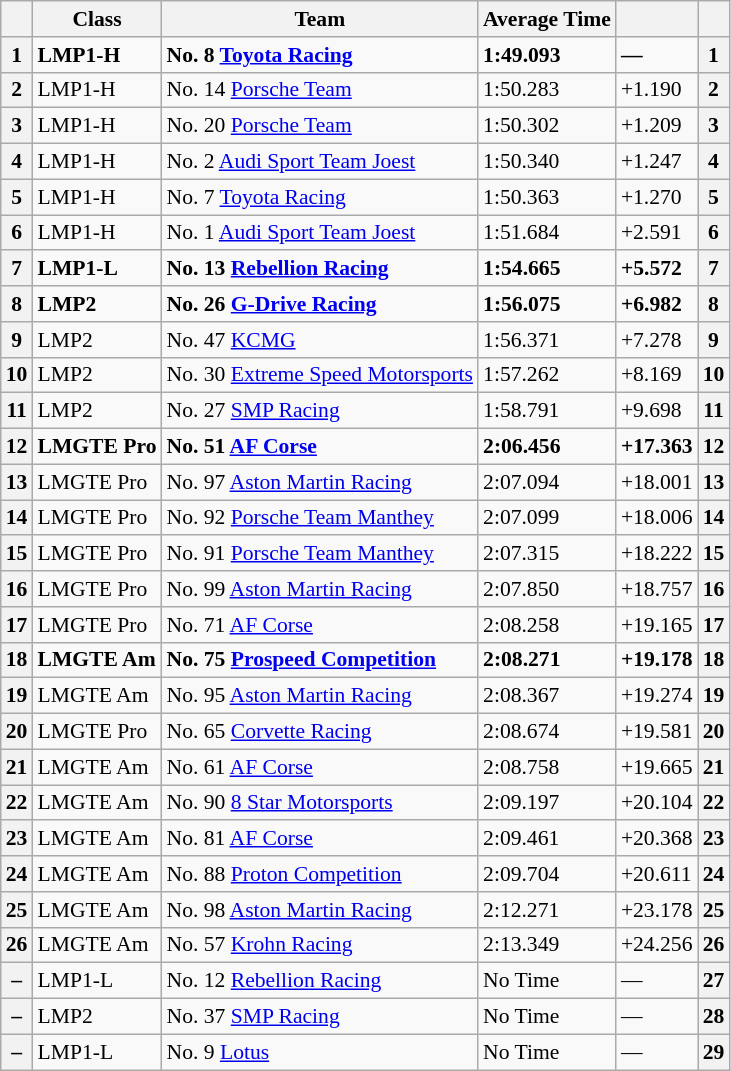<table class="wikitable" style="font-size: 90%;">
<tr>
<th scope="col"></th>
<th scope="col">Class</th>
<th scope="col">Team</th>
<th scope="col">Average Time</th>
<th scope="col"></th>
<th scope="col"></th>
</tr>
<tr style="font-weight:bold">
<th scope="row">1</th>
<td>LMP1-H</td>
<td>No. 8 <a href='#'>Toyota Racing</a></td>
<td>1:49.093</td>
<td>—</td>
<th>1</th>
</tr>
<tr>
<th scope="row">2</th>
<td>LMP1-H</td>
<td>No. 14 <a href='#'>Porsche Team</a></td>
<td>1:50.283</td>
<td>+1.190</td>
<th>2</th>
</tr>
<tr>
<th scope="row">3</th>
<td>LMP1-H</td>
<td>No. 20 <a href='#'>Porsche Team</a></td>
<td>1:50.302</td>
<td>+1.209</td>
<th>3</th>
</tr>
<tr>
<th scope="row">4</th>
<td>LMP1-H</td>
<td>No. 2 <a href='#'>Audi Sport Team Joest</a></td>
<td>1:50.340</td>
<td>+1.247</td>
<th>4</th>
</tr>
<tr>
<th scope="row">5</th>
<td>LMP1-H</td>
<td>No. 7 <a href='#'>Toyota Racing</a></td>
<td>1:50.363</td>
<td>+1.270</td>
<th>5</th>
</tr>
<tr>
<th scope="row">6</th>
<td>LMP1-H</td>
<td>No. 1 <a href='#'>Audi Sport Team Joest</a></td>
<td>1:51.684</td>
<td>+2.591</td>
<th>6</th>
</tr>
<tr style="font-weight:bold">
<th scope="row">7</th>
<td>LMP1-L</td>
<td>No. 13 <a href='#'>Rebellion Racing</a></td>
<td>1:54.665</td>
<td>+5.572</td>
<th>7</th>
</tr>
<tr style="font-weight:bold">
<th scope="row">8</th>
<td>LMP2</td>
<td>No. 26 <a href='#'>G-Drive Racing</a></td>
<td>1:56.075</td>
<td>+6.982</td>
<th>8</th>
</tr>
<tr>
<th scope="row">9</th>
<td>LMP2</td>
<td>No. 47 <a href='#'>KCMG</a></td>
<td>1:56.371</td>
<td>+7.278</td>
<th>9</th>
</tr>
<tr>
<th scope="row">10</th>
<td>LMP2</td>
<td>No. 30 <a href='#'>Extreme Speed Motorsports</a></td>
<td>1:57.262</td>
<td>+8.169</td>
<th>10</th>
</tr>
<tr>
<th scope="row">11</th>
<td>LMP2</td>
<td>No. 27 <a href='#'>SMP Racing</a></td>
<td>1:58.791</td>
<td>+9.698</td>
<th>11</th>
</tr>
<tr style="font-weight:bold">
<th scope="row">12</th>
<td>LMGTE Pro</td>
<td>No. 51 <a href='#'>AF Corse</a></td>
<td>2:06.456</td>
<td>+17.363</td>
<th>12</th>
</tr>
<tr>
<th scope="row">13</th>
<td>LMGTE Pro</td>
<td>No. 97 <a href='#'>Aston Martin Racing</a></td>
<td>2:07.094</td>
<td>+18.001</td>
<th>13</th>
</tr>
<tr>
<th scope="row">14</th>
<td>LMGTE Pro</td>
<td>No. 92 <a href='#'>Porsche Team Manthey</a></td>
<td>2:07.099</td>
<td>+18.006</td>
<th>14</th>
</tr>
<tr>
<th scope="row">15</th>
<td>LMGTE Pro</td>
<td>No. 91 <a href='#'>Porsche Team Manthey</a></td>
<td>2:07.315</td>
<td>+18.222</td>
<th>15</th>
</tr>
<tr>
<th scope="row">16</th>
<td>LMGTE Pro</td>
<td>No. 99 <a href='#'>Aston Martin Racing</a></td>
<td>2:07.850</td>
<td>+18.757</td>
<th>16</th>
</tr>
<tr>
<th scope="row">17</th>
<td>LMGTE Pro</td>
<td>No. 71 <a href='#'>AF Corse</a></td>
<td>2:08.258</td>
<td>+19.165</td>
<th>17</th>
</tr>
<tr style="font-weight:bold">
<th scope="row">18</th>
<td>LMGTE Am</td>
<td>No. 75 <a href='#'>Prospeed Competition</a></td>
<td>2:08.271</td>
<td>+19.178</td>
<th>18</th>
</tr>
<tr>
<th scope="row">19</th>
<td>LMGTE Am</td>
<td>No. 95 <a href='#'>Aston Martin Racing</a></td>
<td>2:08.367</td>
<td>+19.274</td>
<th>19</th>
</tr>
<tr>
<th scope="row">20</th>
<td>LMGTE Pro</td>
<td>No. 65 <a href='#'>Corvette Racing</a></td>
<td>2:08.674</td>
<td>+19.581</td>
<th>20</th>
</tr>
<tr>
<th scope="row">21</th>
<td>LMGTE Am</td>
<td>No. 61 <a href='#'>AF Corse</a></td>
<td>2:08.758</td>
<td>+19.665</td>
<th>21</th>
</tr>
<tr>
<th scope="row">22</th>
<td>LMGTE Am</td>
<td>No. 90 <a href='#'>8 Star Motorsports</a></td>
<td>2:09.197</td>
<td>+20.104</td>
<th>22</th>
</tr>
<tr>
<th scope="row">23</th>
<td>LMGTE Am</td>
<td>No. 81 <a href='#'>AF Corse</a></td>
<td>2:09.461</td>
<td>+20.368</td>
<th>23</th>
</tr>
<tr>
<th scope="row">24</th>
<td>LMGTE Am</td>
<td>No. 88 <a href='#'>Proton Competition</a></td>
<td>2:09.704</td>
<td>+20.611</td>
<th>24</th>
</tr>
<tr>
<th scope="row">25</th>
<td>LMGTE Am</td>
<td>No. 98 <a href='#'>Aston Martin Racing</a></td>
<td>2:12.271</td>
<td>+23.178</td>
<th>25</th>
</tr>
<tr>
<th scope="row">26</th>
<td>LMGTE Am</td>
<td>No. 57 <a href='#'>Krohn Racing</a></td>
<td>2:13.349</td>
<td>+24.256</td>
<th>26</th>
</tr>
<tr>
<th scope="row">–</th>
<td>LMP1-L</td>
<td>No. 12 <a href='#'>Rebellion Racing</a></td>
<td>No Time</td>
<td>—</td>
<th>27</th>
</tr>
<tr>
<th scope="row">–</th>
<td>LMP2</td>
<td>No. 37 <a href='#'>SMP Racing</a></td>
<td>No Time</td>
<td>—</td>
<th>28</th>
</tr>
<tr>
<th scope="row">–</th>
<td>LMP1-L</td>
<td>No. 9 <a href='#'>Lotus</a></td>
<td>No Time</td>
<td>—</td>
<th>29</th>
</tr>
</table>
